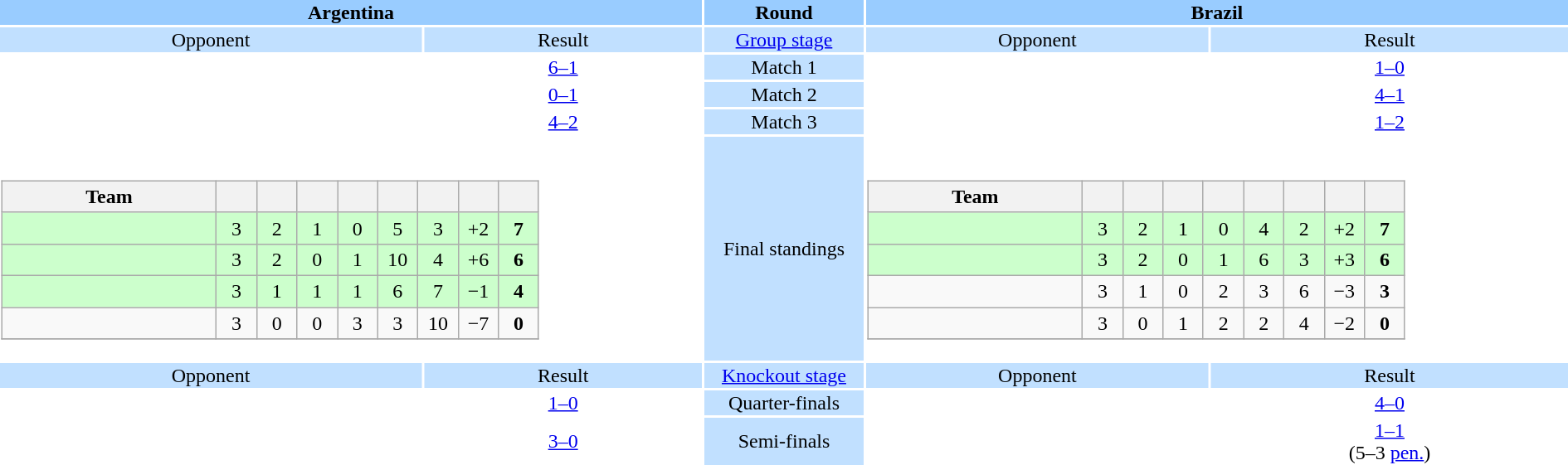<table style="width:100%; text-align:center;">
<tr style="vertical-align:top; background:#9cf;">
<th colspan=2 style="width:1*">Argentina</th>
<th>Round</th>
<th colspan=2 style="width:1*">Brazil</th>
</tr>
<tr style="vertical-align:top; background:#c1e0ff;">
<td>Opponent</td>
<td>Result</td>
<td><a href='#'>Group stage</a></td>
<td>Opponent</td>
<td>Result</td>
</tr>
<tr>
<td></td>
<td><a href='#'>6–1</a></td>
<td style="background:#c1e0ff;">Match 1</td>
<td></td>
<td><a href='#'>1–0</a></td>
</tr>
<tr>
<td></td>
<td><a href='#'>0–1</a></td>
<td style="background:#c1e0ff;">Match 2</td>
<td></td>
<td><a href='#'>4–1</a></td>
</tr>
<tr>
<td></td>
<td><a href='#'>4–2</a></td>
<td style="background:#c1e0ff;">Match 3</td>
<td></td>
<td><a href='#'>1–2</a></td>
</tr>
<tr>
<td colspan="2" style="text-align:center;"><br><table class="wikitable" style="text-align: center;">
<tr>
<th width="165">Team</th>
<th width="25"></th>
<th width="25"></th>
<th width="25"></th>
<th width="25"></th>
<th width="25"></th>
<th width="25"></th>
<th width="25"></th>
<th width="25"></th>
</tr>
<tr style="background:#cfc;">
<td align=left></td>
<td>3</td>
<td>2</td>
<td>1</td>
<td>0</td>
<td>5</td>
<td>3</td>
<td>+2</td>
<td><strong>7</strong></td>
</tr>
<tr style="background:#cfc;">
<td align=left><strong></strong></td>
<td>3</td>
<td>2</td>
<td>0</td>
<td>1</td>
<td>10</td>
<td>4</td>
<td>+6</td>
<td><strong>6</strong></td>
</tr>
<tr style="background:#cfc;">
<td align=left></td>
<td>3</td>
<td>1</td>
<td>1</td>
<td>1</td>
<td>6</td>
<td>7</td>
<td>−1</td>
<td><strong>4</strong></td>
</tr>
<tr>
<td align=left></td>
<td>3</td>
<td>0</td>
<td>0</td>
<td>3</td>
<td>3</td>
<td>10</td>
<td>−7</td>
<td><strong>0</strong></td>
</tr>
<tr>
</tr>
</table>
</td>
<td style="background:#c1e0ff;">Final standings</td>
<td colspan="2" style="text-align:center;"><br><table class="wikitable" style="text-align: center;">
<tr>
<th width="165">Team</th>
<th width="25"></th>
<th width="25"></th>
<th width="25"></th>
<th width="25"></th>
<th width="25"></th>
<th width="25"></th>
<th width="25"></th>
<th width="25"></th>
</tr>
<tr style="background:#cfc;">
<td align=left></td>
<td>3</td>
<td>2</td>
<td>1</td>
<td>0</td>
<td>4</td>
<td>2</td>
<td>+2</td>
<td><strong>7</strong></td>
</tr>
<tr style="background:#cfc;">
<td align=left><strong></strong></td>
<td>3</td>
<td>2</td>
<td>0</td>
<td>1</td>
<td>6</td>
<td>3</td>
<td>+3</td>
<td><strong>6</strong></td>
</tr>
<tr>
<td align=left></td>
<td>3</td>
<td>1</td>
<td>0</td>
<td>2</td>
<td>3</td>
<td>6</td>
<td>−3</td>
<td><strong>3</strong></td>
</tr>
<tr>
<td align=left></td>
<td>3</td>
<td>0</td>
<td>1</td>
<td>2</td>
<td>2</td>
<td>4</td>
<td>−2</td>
<td><strong>0</strong></td>
</tr>
<tr>
</tr>
</table>
</td>
</tr>
<tr style="vertical-align:top; background:#c1e0ff;">
<td>Opponent</td>
<td>Result</td>
<td><a href='#'>Knockout stage</a></td>
<td>Opponent</td>
<td>Result</td>
</tr>
<tr>
<td></td>
<td><a href='#'>1–0</a></td>
<td style="background:#c1e0ff;">Quarter-finals</td>
<td></td>
<td><a href='#'>4–0</a></td>
</tr>
<tr>
<td></td>
<td><a href='#'>3–0</a></td>
<td style="background:#c1e0ff;">Semi-finals</td>
<td></td>
<td><a href='#'>1–1</a><br>(5–3 <a href='#'>pen.</a>)</td>
</tr>
</table>
